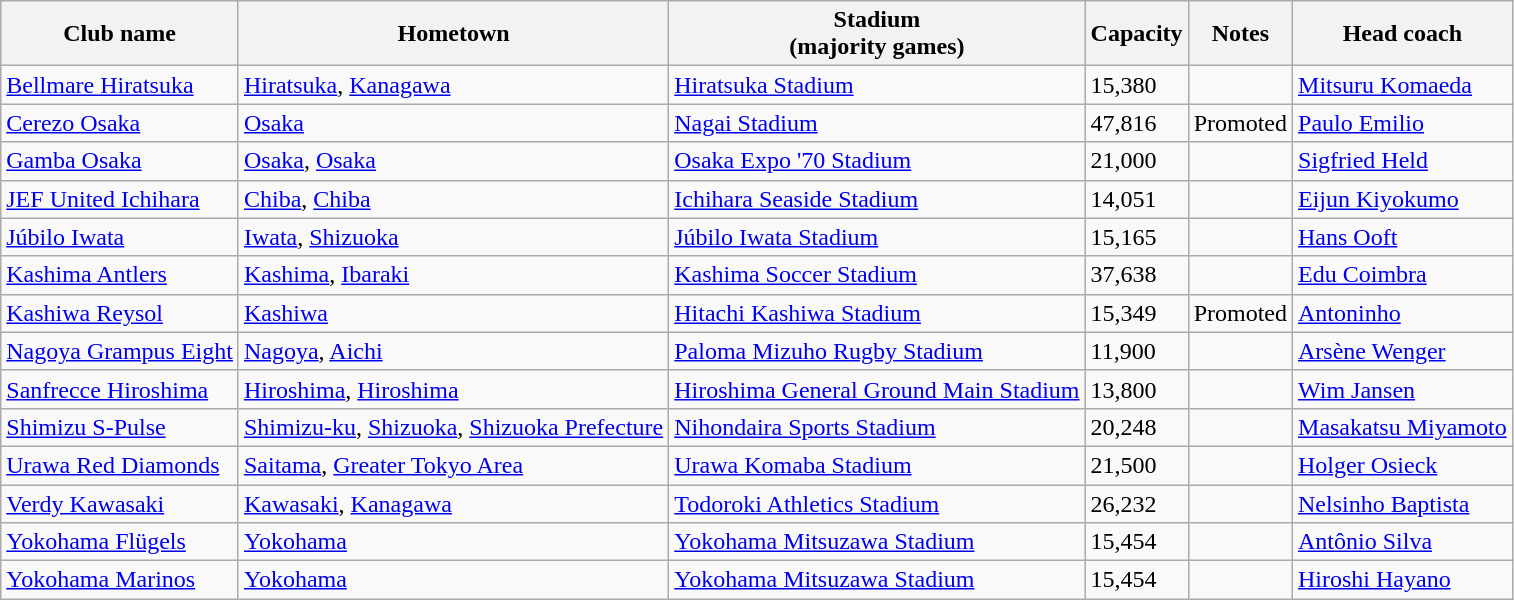<table class="wikitable sortable">
<tr>
<th>Club name</th>
<th>Hometown</th>
<th>Stadium <br> (majority games)</th>
<th>Capacity</th>
<th>Notes</th>
<th>Head coach</th>
</tr>
<tr>
<td><a href='#'>Bellmare Hiratsuka</a></td>
<td><a href='#'>Hiratsuka</a>, <a href='#'>Kanagawa</a></td>
<td><a href='#'>Hiratsuka Stadium</a></td>
<td>15,380</td>
<td></td>
<td> <a href='#'>Mitsuru Komaeda</a></td>
</tr>
<tr>
<td><a href='#'>Cerezo Osaka</a></td>
<td><a href='#'>Osaka</a></td>
<td><a href='#'>Nagai Stadium</a></td>
<td>47,816</td>
<td>Promoted</td>
<td> <a href='#'>Paulo Emilio</a></td>
</tr>
<tr>
<td><a href='#'>Gamba Osaka</a></td>
<td><a href='#'>Osaka</a>, <a href='#'>Osaka</a></td>
<td><a href='#'>Osaka Expo '70 Stadium</a></td>
<td>21,000</td>
<td></td>
<td> <a href='#'>Sigfried Held</a></td>
</tr>
<tr>
<td><a href='#'>JEF United Ichihara</a></td>
<td><a href='#'>Chiba</a>, <a href='#'>Chiba</a></td>
<td><a href='#'>Ichihara Seaside Stadium</a></td>
<td>14,051</td>
<td></td>
<td> <a href='#'>Eijun Kiyokumo</a></td>
</tr>
<tr>
<td><a href='#'>Júbilo Iwata</a></td>
<td><a href='#'>Iwata</a>, <a href='#'>Shizuoka</a></td>
<td><a href='#'>Júbilo Iwata Stadium</a></td>
<td>15,165</td>
<td></td>
<td> <a href='#'>Hans Ooft</a></td>
</tr>
<tr>
<td><a href='#'>Kashima Antlers</a></td>
<td><a href='#'>Kashima</a>, <a href='#'>Ibaraki</a></td>
<td><a href='#'>Kashima Soccer Stadium</a></td>
<td>37,638</td>
<td></td>
<td> <a href='#'>Edu Coimbra</a></td>
</tr>
<tr>
<td><a href='#'>Kashiwa Reysol</a></td>
<td><a href='#'>Kashiwa</a></td>
<td><a href='#'>Hitachi Kashiwa Stadium</a></td>
<td>15,349</td>
<td>Promoted</td>
<td> <a href='#'>Antoninho</a></td>
</tr>
<tr>
<td><a href='#'>Nagoya Grampus Eight</a></td>
<td><a href='#'>Nagoya</a>, <a href='#'>Aichi</a></td>
<td><a href='#'>Paloma Mizuho Rugby Stadium</a></td>
<td>11,900</td>
<td></td>
<td> <a href='#'>Arsène Wenger</a></td>
</tr>
<tr>
<td><a href='#'>Sanfrecce Hiroshima</a></td>
<td><a href='#'>Hiroshima</a>, <a href='#'>Hiroshima</a></td>
<td><a href='#'>Hiroshima General Ground Main Stadium</a></td>
<td>13,800</td>
<td></td>
<td> <a href='#'>Wim Jansen</a></td>
</tr>
<tr>
<td><a href='#'>Shimizu S-Pulse</a></td>
<td><a href='#'>Shimizu-ku</a>, <a href='#'>Shizuoka</a>, <a href='#'>Shizuoka Prefecture</a></td>
<td><a href='#'>Nihondaira Sports Stadium</a></td>
<td>20,248</td>
<td></td>
<td> <a href='#'>Masakatsu Miyamoto</a></td>
</tr>
<tr>
<td><a href='#'>Urawa Red Diamonds</a></td>
<td><a href='#'>Saitama</a>, <a href='#'>Greater Tokyo Area</a></td>
<td><a href='#'>Urawa Komaba Stadium</a></td>
<td>21,500</td>
<td></td>
<td> <a href='#'>Holger Osieck</a></td>
</tr>
<tr>
<td><a href='#'>Verdy Kawasaki</a></td>
<td><a href='#'>Kawasaki</a>, <a href='#'>Kanagawa</a></td>
<td><a href='#'>Todoroki Athletics Stadium</a></td>
<td>26,232</td>
<td></td>
<td> <a href='#'>Nelsinho Baptista</a></td>
</tr>
<tr>
<td><a href='#'>Yokohama Flügels</a></td>
<td><a href='#'>Yokohama</a></td>
<td><a href='#'>Yokohama Mitsuzawa Stadium</a></td>
<td>15,454</td>
<td></td>
<td> <a href='#'>Antônio Silva</a></td>
</tr>
<tr>
<td><a href='#'>Yokohama Marinos</a></td>
<td><a href='#'>Yokohama</a></td>
<td><a href='#'>Yokohama Mitsuzawa Stadium</a></td>
<td>15,454</td>
<td></td>
<td> <a href='#'>Hiroshi Hayano</a></td>
</tr>
</table>
